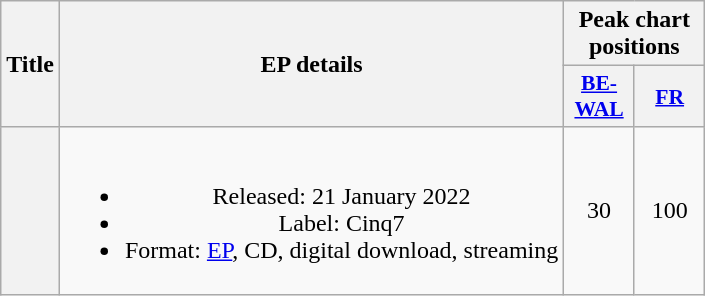<table class="wikitable plainrowheaders" style="text-align:center;">
<tr>
<th scope="col" rowspan="2">Title</th>
<th scope="col" rowspan="2">EP details</th>
<th scope="col" colspan="2">Peak chart positions</th>
</tr>
<tr>
<th scope="col" style="width:2.8em;font-size:90%;"><a href='#'>BE-WAL</a><br></th>
<th scope="col" style="width:2.8em;font-size:90%;"><a href='#'>FR</a><br></th>
</tr>
<tr>
<th scope="row"></th>
<td><br><ul><li>Released: 21 January 2022</li><li>Label: Cinq7</li><li>Format: <a href='#'>EP</a>, CD, digital download, streaming</li></ul></td>
<td>30</td>
<td>100</td>
</tr>
</table>
